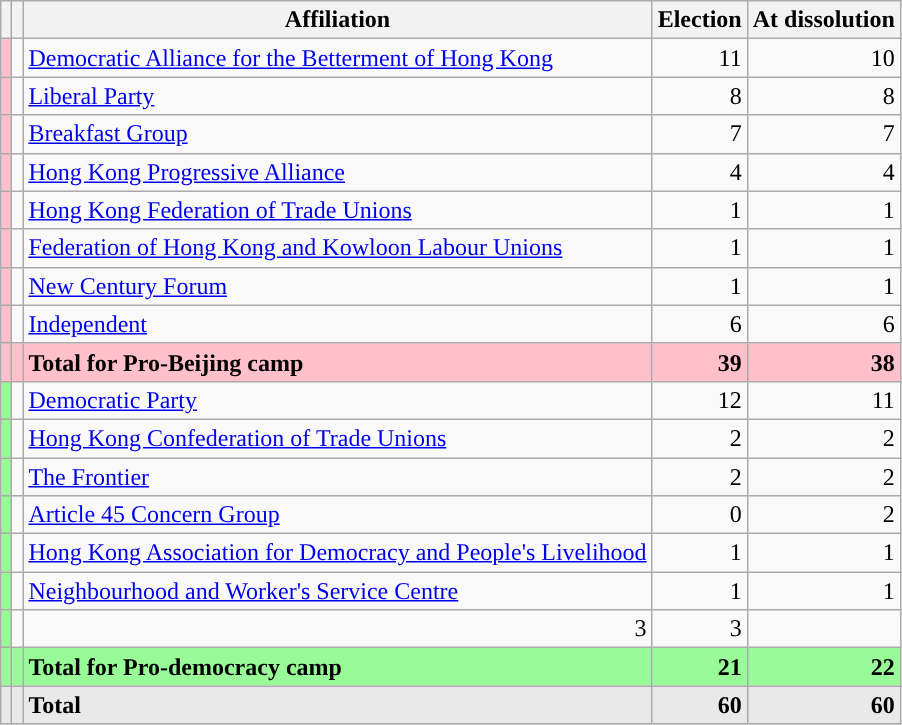<table class="wikitable sortable">
<tr>
<th class="unsortable"></th>
<th class="unsortable"></th>
<th>Affiliation</th>
<th>Election</th>
<th>At dissolution</th>
</tr>
<tr>
<td bgcolor=Pink></td>
<td style="color:inherit;background:"></td>
<td><a href='#'>Democratic Alliance for the Betterment of Hong Kong</a></td>
<td align="right">11</td>
<td align="right">10</td>
</tr>
<tr>
<td bgcolor=Pink></td>
<td style="color:inherit;background:"></td>
<td><a href='#'>Liberal Party</a></td>
<td align="right">8</td>
<td align="right">8</td>
</tr>
<tr>
<td bgcolor=Pink></td>
<td style="color:inherit;background:"></td>
<td><a href='#'>Breakfast Group</a></td>
<td align="right">7</td>
<td align="right">7</td>
</tr>
<tr>
<td bgcolor=Pink></td>
<td style="color:inherit;background:"></td>
<td><a href='#'>Hong Kong Progressive Alliance</a></td>
<td align="right">4</td>
<td align="right">4</td>
</tr>
<tr>
<td bgcolor=Pink></td>
<td style="color:inherit;background:"></td>
<td><a href='#'>Hong Kong Federation of Trade Unions</a></td>
<td align="right">1</td>
<td align="right">1</td>
</tr>
<tr>
<td bgcolor=Pink></td>
<td style="color:inherit;background:"></td>
<td><a href='#'>Federation of Hong Kong and Kowloon Labour Unions</a></td>
<td align="right">1</td>
<td align="right">1</td>
</tr>
<tr>
<td bgcolor=Pink></td>
<td style="color:inherit;background:"></td>
<td><a href='#'>New Century Forum</a></td>
<td align="right">1</td>
<td align="right">1</td>
</tr>
<tr>
<td bgcolor=Pink></td>
<td style="color:inherit;background:"></td>
<td><a href='#'>Independent</a></td>
<td align="right">6</td>
<td align="right">6</td>
</tr>
<tr>
<td bgcolor=Pink></td>
<td bgcolor=Pink></td>
<td style="background-color:Pink"><strong>Total for Pro-Beijing camp</strong></td>
<td align="right" style="background-color:Pink"><strong>39</strong></td>
<td align="right" style="background-color:Pink"><strong>38</strong></td>
</tr>
<tr>
<td bgcolor=PaleGreen></td>
<td style="color:inherit;background:"></td>
<td><a href='#'>Democratic Party</a></td>
<td align="right">12</td>
<td align="right">11</td>
</tr>
<tr>
<td bgcolor=PaleGreen></td>
<td style="color:inherit;background:"></td>
<td><a href='#'>Hong Kong Confederation of Trade Unions</a></td>
<td align="right">2</td>
<td align="right">2</td>
</tr>
<tr>
<td bgcolor=PaleGreen></td>
<td style="color:inherit;background:"></td>
<td><a href='#'>The Frontier</a></td>
<td align="right">2</td>
<td align="right">2</td>
</tr>
<tr>
<td bgcolor=PaleGreen></td>
<td style="color:inherit;background:"></td>
<td><a href='#'>Article 45 Concern Group</a></td>
<td align="right">0</td>
<td align="right">2</td>
</tr>
<tr>
<td bgcolor=PaleGreen></td>
<td style="color:inherit;background:"></td>
<td><a href='#'>Hong Kong Association for Democracy and People's Livelihood</a></td>
<td align="right">1</td>
<td align="right">1</td>
</tr>
<tr>
<td bgcolor=PaleGreen></td>
<td style="color:inherit;background:"></td>
<td><a href='#'>Neighbourhood and Worker's Service Centre</a></td>
<td align="right">1</td>
<td align="right">1</td>
</tr>
<tr>
<td bgcolor=PaleGreen></td>
<td></td>
<td align="right">3</td>
<td align="right">3</td>
</tr>
<tr>
<td bgcolor=PaleGreen></td>
<td bgcolor=PaleGreen></td>
<td style="background-color:PaleGreen"><strong>Total for Pro-democracy camp</strong></td>
<td align="right" style="background-color:PaleGreen"><strong>21</strong></td>
<td align="right" style="background-color:PaleGreen"><strong>22</strong></td>
</tr>
<tr class="sortbottom">
<td style="color:inherit;background-color:#E9E9E9"></td>
<td style="color:inherit;background-color:#E9E9E9"></td>
<td style="background-color:#E9E9E9"><strong>Total</strong></td>
<td align="right" style="background-color:#E9E9E9"><strong>60</strong></td>
<td align="right" style="background-color:#E9E9E9"><strong>60</strong></td>
</tr>
</table>
